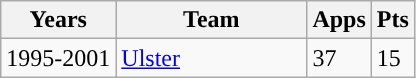<table class="wikitable" style="text-align:left;">
<tr>
<th>Years</th>
<th width=120px>Team</th>
<th>Apps</th>
<th>Pts</th>
</tr>
<tr>
<td>1995-2001</td>
<td><a href='#'>Ulster</a></td>
<td>37</td>
<td>15</td>
</tr>
</table>
